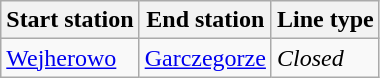<table class="wikitable">
<tr>
<th>Start station</th>
<th>End station</th>
<th>Line type</th>
</tr>
<tr>
<td><a href='#'>Wejherowo</a></td>
<td><a href='#'>Garczegorze</a></td>
<td><em>Closed</em></td>
</tr>
</table>
